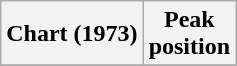<table class="wikitable">
<tr>
<th>Chart (1973)</th>
<th>Peak<br>position</th>
</tr>
<tr>
</tr>
</table>
